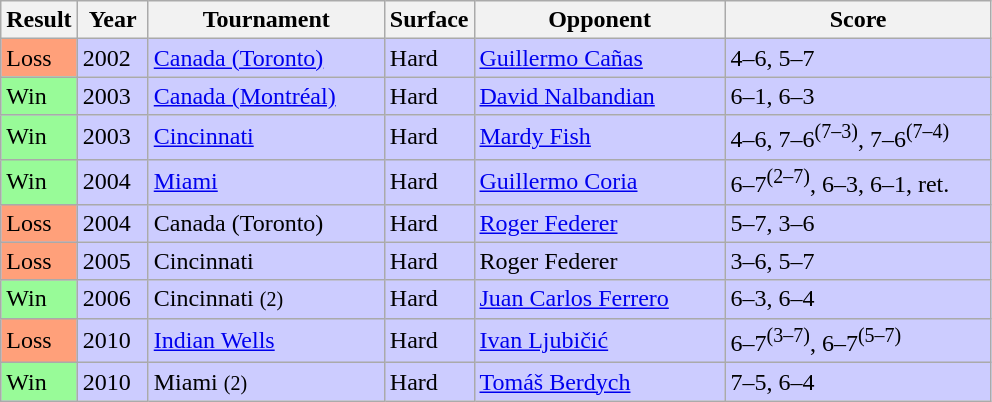<table class="sortable wikitable">
<tr>
<th style="width:40px">Result</th>
<th style="width:40px">Year</th>
<th style="width:150px">Tournament</th>
<th style="width:50px">Surface</th>
<th style="width:160px">Opponent</th>
<th style="width:170px"  class="unsortable">Score</th>
</tr>
<tr style="background:#ccccff;">
<td style="background:#ffa07a;">Loss</td>
<td>2002</td>
<td><a href='#'>Canada (Toronto)</a></td>
<td>Hard</td>
<td> <a href='#'>Guillermo Cañas</a></td>
<td>4–6, 5–7</td>
</tr>
<tr style="background:#ccccff;">
<td style="background:#98fb98;">Win</td>
<td>2003</td>
<td><a href='#'>Canada (Montréal)</a></td>
<td>Hard</td>
<td> <a href='#'>David Nalbandian</a></td>
<td>6–1, 6–3</td>
</tr>
<tr style="background:#ccccff;">
<td style="background:#98fb98;">Win</td>
<td>2003</td>
<td><a href='#'>Cincinnati</a></td>
<td>Hard</td>
<td> <a href='#'>Mardy Fish</a></td>
<td>4–6, 7–6<sup>(7–3)</sup>, 7–6<sup>(7–4)</sup></td>
</tr>
<tr style="background:#ccccff;">
<td style="background:#98fb98;">Win</td>
<td>2004</td>
<td><a href='#'>Miami</a></td>
<td>Hard</td>
<td> <a href='#'>Guillermo Coria</a></td>
<td>6–7<sup>(2–7)</sup>, 6–3, 6–1, ret.</td>
</tr>
<tr style="background:#ccccff;">
<td style="background:#ffa07a;">Loss</td>
<td>2004</td>
<td>Canada (Toronto)</td>
<td>Hard</td>
<td> <a href='#'>Roger Federer</a></td>
<td>5–7, 3–6</td>
</tr>
<tr style="background:#ccccff;">
<td style="background:#ffa07a;">Loss</td>
<td>2005</td>
<td>Cincinnati</td>
<td>Hard</td>
<td> Roger Federer</td>
<td>3–6, 5–7</td>
</tr>
<tr style="background:#ccccff;">
<td style="background:#98fb98;">Win</td>
<td>2006</td>
<td>Cincinnati <small>(2)</small></td>
<td>Hard</td>
<td> <a href='#'>Juan Carlos Ferrero</a></td>
<td>6–3, 6–4</td>
</tr>
<tr style="background:#ccccff;">
<td style="background:#ffa07a;">Loss</td>
<td>2010</td>
<td><a href='#'>Indian Wells</a></td>
<td>Hard</td>
<td> <a href='#'>Ivan Ljubičić</a></td>
<td>6–7<sup>(3–7)</sup>, 6–7<sup>(5–7)</sup></td>
</tr>
<tr style="background:#ccccff;">
<td style="background:#98fb98;">Win</td>
<td>2010</td>
<td>Miami <small>(2)</small></td>
<td>Hard</td>
<td> <a href='#'>Tomáš Berdych</a></td>
<td>7–5, 6–4</td>
</tr>
</table>
